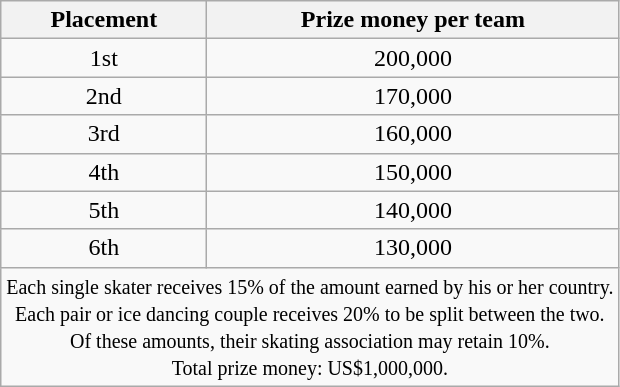<table class="wikitable" style="text-align:center">
<tr>
<th>Placement</th>
<th>Prize money per team</th>
</tr>
<tr>
<td>1st</td>
<td>200,000</td>
</tr>
<tr>
<td>2nd</td>
<td>170,000</td>
</tr>
<tr>
<td>3rd</td>
<td>160,000</td>
</tr>
<tr>
<td>4th</td>
<td>150,000</td>
</tr>
<tr>
<td>5th</td>
<td>140,000</td>
</tr>
<tr>
<td>6th</td>
<td>130,000</td>
</tr>
<tr>
<td colspan=3 align=center><small> Each single skater receives 15% of the amount earned by his or her country. <br> Each pair or ice dancing couple receives 20% to be split between the two. <br> Of these amounts, their skating association may retain 10%. <br> Total prize money: US$1,000,000. </small></td>
</tr>
</table>
